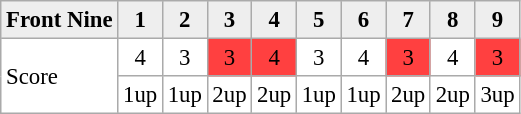<table cellpadding="3" cellspacing="0" border="1" style="font-size: 95%; border: #aaa solid 1px; border-collapse: collapse;">
<tr style="background:#eeeeee;">
<th align="left">Front Nine</th>
<th align=center>1</th>
<th align=center>2</th>
<th align=center>3</th>
<th align=center>4</th>
<th align=center>5</th>
<th align=center>6</th>
<th align=center>7</th>
<th align=center>8</th>
<th align=center>9</th>
</tr>
<tr>
<td rowspan=2>Score</td>
<td align="center">4</td>
<td align="center">3</td>
<td align="center" style="background:#FF4040;">3</td>
<td align="center" style="background:#FF4040;">4</td>
<td align="center">3</td>
<td align="center">4</td>
<td align="center" style="background:#FF4040;">3</td>
<td align="center">4</td>
<td align="center" style="background:#FF4040;">3</td>
</tr>
<tr>
<td>1up</td>
<td>1up</td>
<td>2up</td>
<td>2up</td>
<td>1up</td>
<td>1up</td>
<td>2up</td>
<td>2up</td>
<td>3up</td>
</tr>
</table>
